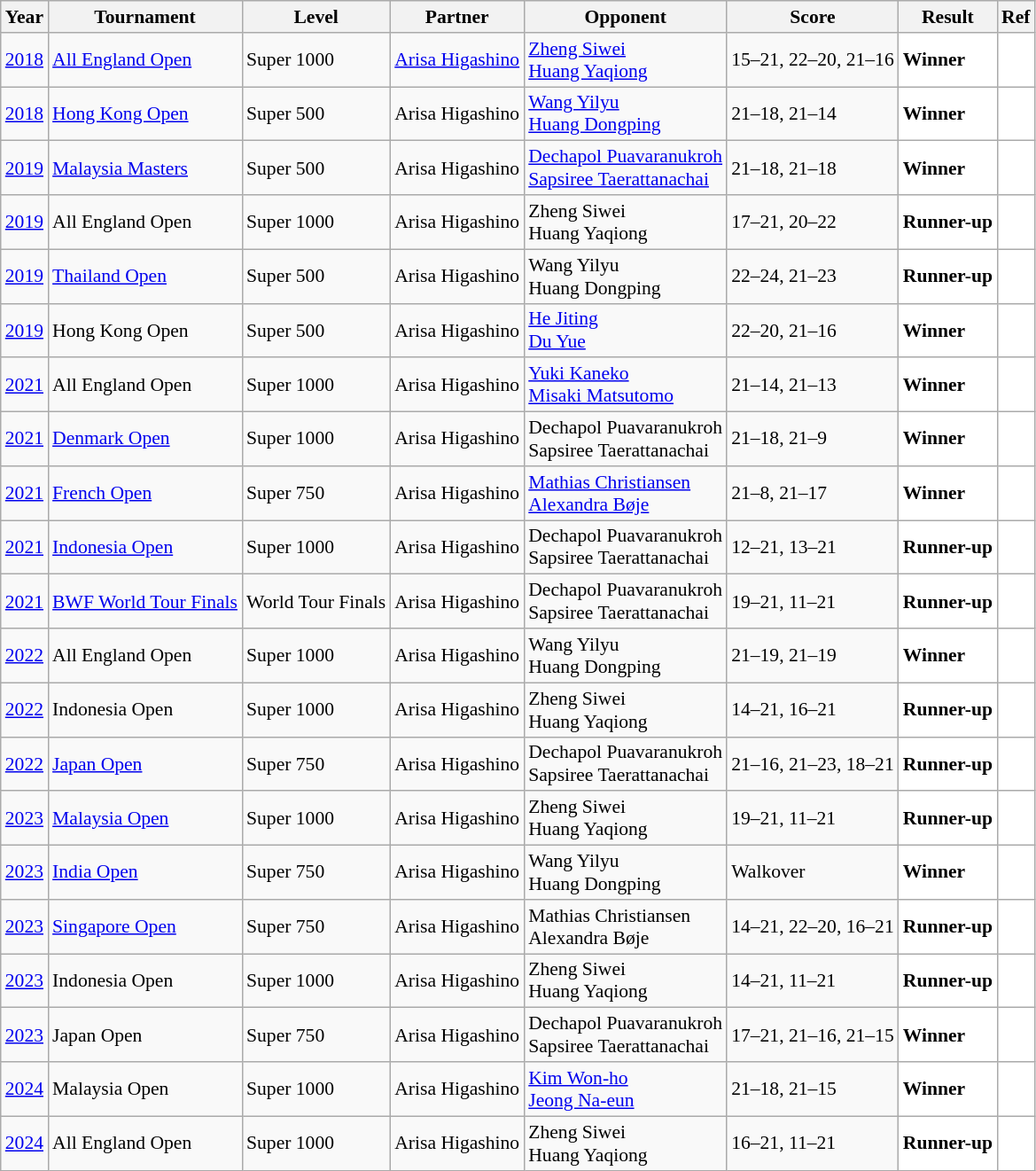<table class="sortable wikitable" style="font-size: 90%;">
<tr>
<th>Year</th>
<th>Tournament</th>
<th>Level</th>
<th>Partner</th>
<th>Opponent</th>
<th>Score</th>
<th>Result</th>
<th>Ref</th>
</tr>
<tr>
<td align="center"><a href='#'>2018</a></td>
<td align="left"><a href='#'>All England Open</a></td>
<td align="left">Super 1000</td>
<td align="left"> <a href='#'>Arisa Higashino</a></td>
<td align="left"> <a href='#'>Zheng Siwei</a><br> <a href='#'>Huang Yaqiong</a></td>
<td align="left">15–21, 22–20, 21–16</td>
<td style="text-align:left; background:white"> <strong>Winner</strong></td>
<td style="text-align:center; background:white"></td>
</tr>
<tr>
<td align="center"><a href='#'>2018</a></td>
<td align="left"><a href='#'>Hong Kong Open</a></td>
<td align="left">Super 500</td>
<td align="left"> Arisa Higashino</td>
<td align="left"> <a href='#'>Wang Yilyu</a><br> <a href='#'>Huang Dongping</a></td>
<td align="left">21–18, 21–14</td>
<td style="text-align:left; background:white"> <strong>Winner</strong></td>
<td style="text-align:center; background:white"></td>
</tr>
<tr>
<td align="center"><a href='#'>2019</a></td>
<td align="left"><a href='#'>Malaysia Masters</a></td>
<td align="left">Super 500</td>
<td align="left"> Arisa Higashino</td>
<td align="left"> <a href='#'>Dechapol Puavaranukroh</a><br> <a href='#'>Sapsiree Taerattanachai</a></td>
<td align="left">21–18, 21–18</td>
<td style="text-align:left; background:white"> <strong>Winner</strong></td>
<td style="text-align:center; background:white"></td>
</tr>
<tr>
<td align="center"><a href='#'>2019</a></td>
<td align="left">All England Open</td>
<td align="left">Super 1000</td>
<td align="left"> Arisa Higashino</td>
<td align="left"> Zheng Siwei<br> Huang Yaqiong</td>
<td align="left">17–21, 20–22</td>
<td style="text-align:left; background:white"> <strong>Runner-up</strong></td>
<td style="text-align:center; background:white"></td>
</tr>
<tr>
<td align="center"><a href='#'>2019</a></td>
<td align="left"><a href='#'>Thailand Open</a></td>
<td align="left">Super 500</td>
<td align="left"> Arisa Higashino</td>
<td align="left"> Wang Yilyu<br> Huang Dongping</td>
<td align="left">22–24, 21–23</td>
<td style="text-align:left; background:white"> <strong>Runner-up</strong></td>
<td style="text-align:center; background:white"></td>
</tr>
<tr>
<td align="center"><a href='#'>2019</a></td>
<td align="left">Hong Kong Open</td>
<td align="left">Super 500</td>
<td align="left"> Arisa Higashino</td>
<td align="left"> <a href='#'>He Jiting</a><br> <a href='#'>Du Yue</a></td>
<td align="left">22–20, 21–16</td>
<td style="text-align:left; background:white"> <strong>Winner</strong></td>
<td style="text-align:center; background:white"></td>
</tr>
<tr>
<td align="center"><a href='#'>2021</a></td>
<td align="left">All England Open</td>
<td align="left">Super 1000</td>
<td align="left"> Arisa Higashino</td>
<td align="left"> <a href='#'>Yuki Kaneko</a><br> <a href='#'>Misaki Matsutomo</a></td>
<td align="left">21–14, 21–13</td>
<td style="text-align:left; background:white"> <strong>Winner</strong></td>
<td style="text-align:center; background:white"></td>
</tr>
<tr>
<td align="center"><a href='#'>2021</a></td>
<td align="left"><a href='#'>Denmark Open</a></td>
<td align="left">Super 1000</td>
<td align="left"> Arisa Higashino</td>
<td align="left"> Dechapol Puavaranukroh<br> Sapsiree Taerattanachai</td>
<td align="left">21–18, 21–9</td>
<td style="text-align:left; background:white"> <strong>Winner</strong></td>
<td style="text-align:center; background:white"></td>
</tr>
<tr>
<td align="center"><a href='#'>2021</a></td>
<td align="left"><a href='#'>French Open</a></td>
<td align="left">Super 750</td>
<td align="left"> Arisa Higashino</td>
<td align="left"> <a href='#'>Mathias Christiansen</a><br> <a href='#'>Alexandra Bøje</a></td>
<td align="left">21–8, 21–17</td>
<td style="text-align:left; background:white"> <strong>Winner</strong></td>
<td style="text-align:center; background:white"></td>
</tr>
<tr>
<td align="center"><a href='#'>2021</a></td>
<td align="left"><a href='#'>Indonesia Open</a></td>
<td align="left">Super 1000</td>
<td align="left"> Arisa Higashino</td>
<td align="left"> Dechapol Puavaranukroh<br> Sapsiree Taerattanachai</td>
<td align="left">12–21, 13–21</td>
<td style="text-align:left; background:white"> <strong>Runner-up</strong></td>
<td style="text-align:center; background:white"></td>
</tr>
<tr>
<td align="center"><a href='#'>2021</a></td>
<td align="left"><a href='#'>BWF World Tour Finals</a></td>
<td align="left">World Tour Finals</td>
<td align="left"> Arisa Higashino</td>
<td align="left"> Dechapol Puavaranukroh<br> Sapsiree Taerattanachai</td>
<td align="left">19–21, 11–21</td>
<td style="text-align:left; background:white"> <strong>Runner-up</strong></td>
<td style="text-align:center; background:white"></td>
</tr>
<tr>
<td align="center"><a href='#'>2022</a></td>
<td align="left">All England Open</td>
<td align="left">Super 1000</td>
<td align="left"> Arisa Higashino</td>
<td align="left"> Wang Yilyu<br> Huang Dongping</td>
<td align="left">21–19, 21–19</td>
<td style="text-align:left; background:white"> <strong>Winner</strong></td>
<td style="text-align:center; background:white"></td>
</tr>
<tr>
<td align="center"><a href='#'>2022</a></td>
<td align="left">Indonesia Open</td>
<td align="left">Super 1000</td>
<td align="left"> Arisa Higashino</td>
<td align="left"> Zheng Siwei<br> Huang Yaqiong</td>
<td align="left">14–21, 16–21</td>
<td style="text-align:left; background:white"> <strong>Runner-up</strong></td>
<td style="text-align:center; background:white"></td>
</tr>
<tr>
<td align="center"><a href='#'>2022</a></td>
<td align="left"><a href='#'>Japan Open</a></td>
<td align="left">Super 750</td>
<td align="left"> Arisa Higashino</td>
<td align="left"> Dechapol Puavaranukroh<br> Sapsiree Taerattanachai</td>
<td align="left">21–16, 21–23, 18–21</td>
<td style="text-align:left; background:white"> <strong>Runner-up</strong></td>
<td style="text-align:center; background:white"></td>
</tr>
<tr>
<td align="center"><a href='#'>2023</a></td>
<td align="left"><a href='#'>Malaysia Open</a></td>
<td align="left">Super 1000</td>
<td align="left"> Arisa Higashino</td>
<td align="left"> Zheng Siwei<br> Huang Yaqiong</td>
<td align="left">19–21, 11–21</td>
<td style="text-align:left; background:white"> <strong>Runner-up</strong></td>
<td style="text-align:center; background:white"></td>
</tr>
<tr>
<td align="center"><a href='#'>2023</a></td>
<td align="left"><a href='#'>India Open</a></td>
<td align="left">Super 750</td>
<td align="left"> Arisa Higashino</td>
<td align="left"> Wang Yilyu<br> Huang Dongping</td>
<td align="left">Walkover</td>
<td style="text-align:left; background:white"> <strong>Winner</strong></td>
<td style="text-align:center; background:white"></td>
</tr>
<tr>
<td align="center"><a href='#'>2023</a></td>
<td align="left"><a href='#'>Singapore Open</a></td>
<td align="left">Super 750</td>
<td align="left"> Arisa Higashino</td>
<td align="left"> Mathias Christiansen<br> Alexandra Bøje</td>
<td align="left">14–21, 22–20, 16–21</td>
<td style="text-align:left; background:white"> <strong>Runner-up</strong></td>
<td style="text-align:center; background:white"></td>
</tr>
<tr>
<td align="center"><a href='#'>2023</a></td>
<td align="left">Indonesia Open</td>
<td align="left">Super 1000</td>
<td align="left"> Arisa Higashino</td>
<td align="left"> Zheng Siwei<br> Huang Yaqiong</td>
<td align="left">14–21, 11–21</td>
<td style="text-align:left; background:white"> <strong>Runner-up</strong></td>
<td style="text-align:center; background:white"></td>
</tr>
<tr>
<td align="center"><a href='#'>2023</a></td>
<td align="left">Japan Open</td>
<td align="left">Super 750</td>
<td align="left"> Arisa Higashino</td>
<td align="left"> Dechapol Puavaranukroh<br> Sapsiree Taerattanachai</td>
<td align="left">17–21, 21–16, 21–15</td>
<td style="text-align:left; background:white"> <strong>Winner</strong></td>
<td style="text-align:center; background:white"></td>
</tr>
<tr>
<td align="center"><a href='#'>2024</a></td>
<td align="left">Malaysia Open</td>
<td align="left">Super 1000</td>
<td align="left"> Arisa Higashino</td>
<td align="left"> <a href='#'>Kim Won-ho</a><br> <a href='#'>Jeong Na-eun</a></td>
<td align="left">21–18, 21–15</td>
<td style="text-align:left; background:white"> <strong>Winner</strong></td>
<td style="text-align:center; background:white"></td>
</tr>
<tr>
<td align="center"><a href='#'>2024</a></td>
<td align="left">All England Open</td>
<td align="left">Super 1000</td>
<td align="left"> Arisa Higashino</td>
<td align="left"> Zheng Siwei<br> Huang Yaqiong</td>
<td align="left">16–21, 11–21</td>
<td style="text-align:left; background:white"> <strong>Runner-up</strong></td>
<td style="text-align:center; background:white"></td>
</tr>
</table>
